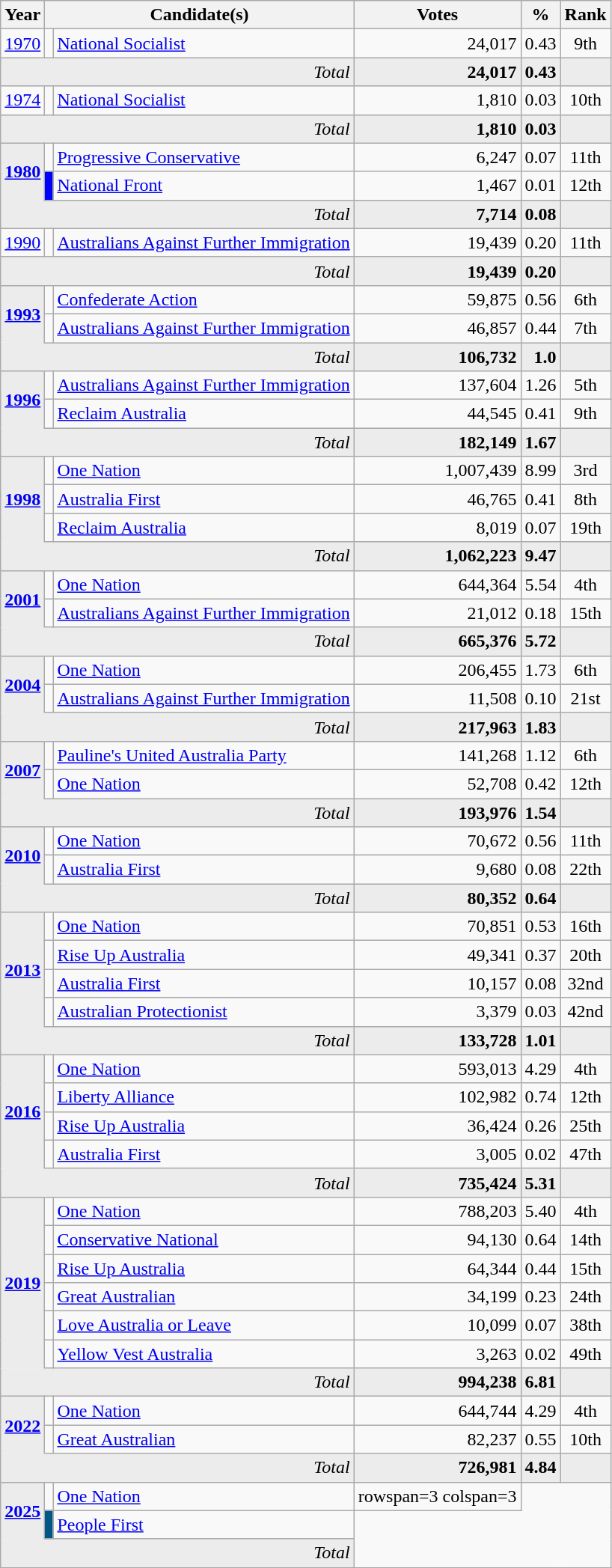<table class="wikitable" style="text-align:right;">
<tr>
<th>Year</th>
<th colspan=2>Candidate(s)</th>
<th>Votes</th>
<th>%</th>
<th>Rank</th>
</tr>
<tr>
<td><a href='#'>1970</a></td>
<td></td>
<td align=left><a href='#'>National Socialist</a></td>
<td>24,017</td>
<td>0.43</td>
<td style="text-align:center;">9th</td>
</tr>
<tr style="background-color:#ececec;">
<td style="text-align:right;" colspan="3"><em>Total</em></td>
<td><strong>24,017</strong></td>
<td><strong>0.43</strong></td>
<td></td>
</tr>
<tr>
<td><a href='#'>1974</a></td>
<td></td>
<td align=left><a href='#'>National Socialist</a></td>
<td>1,810</td>
<td>0.03</td>
<td style="text-align:center;">10th</td>
</tr>
<tr style="background-color:#ececec;">
<td style="text-align:right;" colspan="3"><em>Total</em></td>
<td><strong>1,810</strong></td>
<td><strong>0.03</strong></td>
<td></td>
</tr>
<tr>
<td style="background-color:#ececec;border-bottom-style:hidden; text-align:center;" rowspan="2"><strong><a href='#'>1980</a></strong></td>
<td></td>
<td align=left><a href='#'>Progressive Conservative</a></td>
<td>6,247</td>
<td>0.07</td>
<td style="text-align:center;">11th</td>
</tr>
<tr>
<td bgcolor=#0000FF></td>
<td align=left><a href='#'>National Front</a></td>
<td>1,467</td>
<td>0.01</td>
<td style="text-align:center;">12th</td>
</tr>
<tr style="background-color:#ececec;">
<td style="text-align:right;" colspan="3"><em>Total</em></td>
<td><strong>7,714</strong></td>
<td><strong>0.08</strong></td>
<td></td>
</tr>
<tr>
<td><a href='#'>1990</a></td>
<td></td>
<td align=left><a href='#'>Australians Against Further Immigration</a></td>
<td>19,439</td>
<td>0.20</td>
<td style="text-align:center;">11th</td>
</tr>
<tr style="background-color:#ececec;">
<td style="text-align:right;" colspan="3"><em>Total</em></td>
<td><strong>19,439</strong></td>
<td><strong>0.20</strong></td>
<td></td>
</tr>
<tr>
<td style="background-color:#ececec;border-bottom-style:hidden; text-align:center;" rowspan="2"><strong><a href='#'>1993</a></strong></td>
<td></td>
<td align=left><a href='#'>Confederate Action</a></td>
<td>59,875</td>
<td>0.56</td>
<td style="text-align:center;">6th</td>
</tr>
<tr>
<td></td>
<td align=left><a href='#'>Australians Against Further Immigration</a></td>
<td>46,857</td>
<td>0.44</td>
<td style="text-align:center;">7th</td>
</tr>
<tr style="background-color:#ececec;">
<td style="text-align:right;" colspan="3"><em>Total</em></td>
<td><strong>106,732</strong></td>
<td><strong>1.0</strong></td>
<td></td>
</tr>
<tr>
<td style="background-color:#ececec;border-bottom-style:hidden; text-align:center;" rowspan="2"><strong><a href='#'>1996</a></strong></td>
<td></td>
<td align=left><a href='#'>Australians Against Further Immigration</a></td>
<td>137,604</td>
<td>1.26</td>
<td style="text-align:center;">5th</td>
</tr>
<tr>
<td></td>
<td align=left><a href='#'>Reclaim Australia</a></td>
<td>44,545</td>
<td>0.41</td>
<td style="text-align:center;">9th</td>
</tr>
<tr style="background-color:#ececec;">
<td style="text-align:right;" colspan="3"><em>Total</em></td>
<td><strong>182,149</strong></td>
<td><strong>1.67</strong></td>
<td></td>
</tr>
<tr>
<td style="background-color:#ececec;border-bottom-style:hidden; text-align:center;" rowspan="3"><strong><a href='#'>1998</a></strong></td>
<td></td>
<td align=left><a href='#'>One Nation</a></td>
<td>1,007,439</td>
<td>8.99</td>
<td style="text-align:center;">3rd</td>
</tr>
<tr>
<td></td>
<td align=left><a href='#'>Australia First</a></td>
<td>46,765</td>
<td>0.41</td>
<td style="text-align:center;">8th</td>
</tr>
<tr>
<td></td>
<td align=left><a href='#'>Reclaim Australia</a></td>
<td>8,019</td>
<td>0.07</td>
<td style="text-align:center;">19th</td>
</tr>
<tr style="background-color:#ececec;">
<td style="text-align:right;" colspan="3"><em>Total</em></td>
<td><strong>1,062,223</strong></td>
<td><strong>9.47</strong></td>
<td></td>
</tr>
<tr>
<td style="background-color:#ececec;border-bottom-style:hidden; text-align:center;" rowspan="2"><strong><a href='#'>2001</a></strong></td>
<td></td>
<td align=left><a href='#'>One Nation</a></td>
<td>644,364</td>
<td>5.54</td>
<td style="text-align:center;">4th</td>
</tr>
<tr>
<td></td>
<td align=left><a href='#'>Australians Against Further Immigration</a></td>
<td>21,012</td>
<td>0.18</td>
<td style="text-align:center;">15th</td>
</tr>
<tr style="background-color:#ececec;">
<td style="text-align:right;" colspan="3"><em>Total</em></td>
<td><strong>665,376</strong></td>
<td><strong>5.72</strong></td>
<td></td>
</tr>
<tr>
<td style="background-color:#ececec;border-bottom-style:hidden; text-align:center;" rowspan="2"><strong><a href='#'>2004</a></strong></td>
<td></td>
<td align=left><a href='#'>One Nation</a></td>
<td>206,455</td>
<td>1.73</td>
<td style="text-align:center;">6th</td>
</tr>
<tr>
<td></td>
<td align=left><a href='#'>Australians Against Further Immigration</a></td>
<td>11,508</td>
<td>0.10</td>
<td style="text-align:center;">21st</td>
</tr>
<tr style="background-color:#ececec;">
<td style="text-align:right;" colspan="3"><em>Total</em></td>
<td><strong>217,963</strong></td>
<td><strong>1.83</strong></td>
<td></td>
</tr>
<tr>
<td style="background-color:#ececec;border-bottom-style:hidden; text-align:center;" rowspan="2"><strong><a href='#'>2007</a></strong></td>
<td></td>
<td align=left><a href='#'>Pauline's United Australia Party</a></td>
<td>141,268</td>
<td>1.12</td>
<td style="text-align:center;">6th</td>
</tr>
<tr>
<td></td>
<td align=left><a href='#'>One Nation</a></td>
<td>52,708</td>
<td>0.42</td>
<td style="text-align:center;">12th</td>
</tr>
<tr style="background-color:#ececec;">
<td style="text-align:right;" colspan="3"><em>Total</em></td>
<td><strong>193,976</strong></td>
<td><strong>1.54</strong></td>
<td></td>
</tr>
<tr>
<td style="background-color:#ececec;border-bottom-style:hidden; text-align:center;" rowspan="2"><strong><a href='#'>2010</a></strong></td>
<td></td>
<td align=left><a href='#'>One Nation</a></td>
<td>70,672</td>
<td>0.56</td>
<td style="text-align:center;">11th</td>
</tr>
<tr>
<td></td>
<td align=left><a href='#'>Australia First</a></td>
<td>9,680</td>
<td>0.08</td>
<td style="text-align:center;">22th</td>
</tr>
<tr style="background-color:#ececec;">
<td style="text-align:right;" colspan="3"><em>Total</em></td>
<td><strong>80,352</strong></td>
<td><strong>0.64</strong></td>
<td></td>
</tr>
<tr>
<td style="background-color:#ececec;border-bottom-style:hidden; text-align:center;" rowspan="4"><strong><a href='#'>2013</a></strong></td>
<td></td>
<td align=left><a href='#'>One Nation</a></td>
<td>70,851</td>
<td>0.53</td>
<td style="text-align:center;">16th</td>
</tr>
<tr>
<td></td>
<td align=left><a href='#'>Rise Up Australia</a></td>
<td>49,341</td>
<td>0.37</td>
<td style="text-align:center;">20th</td>
</tr>
<tr>
<td></td>
<td align=left><a href='#'>Australia First</a></td>
<td>10,157</td>
<td>0.08</td>
<td style="text-align:center;">32nd</td>
</tr>
<tr>
<td></td>
<td align=left><a href='#'>Australian Protectionist</a></td>
<td>3,379</td>
<td>0.03</td>
<td style="text-align:center;">42nd</td>
</tr>
<tr style="background-color:#ececec;">
<td style="text-align:right;" colspan="3"><em>Total</em></td>
<td><strong>133,728</strong></td>
<td><strong>1.01</strong></td>
<td></td>
</tr>
<tr>
<td style="background-color:#ececec;border-bottom-style:hidden; text-align:center;" rowspan="4"><strong><a href='#'>2016</a></strong></td>
<td></td>
<td align=left><a href='#'>One Nation</a></td>
<td>593,013</td>
<td>4.29</td>
<td style="text-align:center;">4th</td>
</tr>
<tr>
<td></td>
<td align=left><a href='#'>Liberty Alliance</a></td>
<td>102,982</td>
<td>0.74</td>
<td style="text-align:center;">12th</td>
</tr>
<tr>
<td></td>
<td align=left><a href='#'>Rise Up Australia</a></td>
<td>36,424</td>
<td>0.26</td>
<td style="text-align:center;">25th</td>
</tr>
<tr>
<td></td>
<td align=left><a href='#'>Australia First</a></td>
<td>3,005</td>
<td>0.02</td>
<td style="text-align:center;">47th</td>
</tr>
<tr style="background-color:#ececec;">
<td style="text-align:right;" colspan="3"><em>Total</em></td>
<td><strong>735,424</strong></td>
<td><strong>5.31</strong></td>
<td></td>
</tr>
<tr>
<td style="background-color:#ececec;border-bottom-style:hidden; text-align:center;" rowspan="6"><strong><a href='#'>2019</a></strong></td>
<td></td>
<td align=left><a href='#'>One Nation</a></td>
<td>788,203</td>
<td>5.40</td>
<td style="text-align:center;">4th</td>
</tr>
<tr>
<td></td>
<td align=left><a href='#'>Conservative National</a></td>
<td>94,130</td>
<td>0.64</td>
<td style="text-align:center;">14th</td>
</tr>
<tr>
<td></td>
<td align=left><a href='#'>Rise Up Australia</a></td>
<td>64,344</td>
<td>0.44</td>
<td style="text-align:center;">15th</td>
</tr>
<tr>
<td></td>
<td align=left><a href='#'>Great Australian</a></td>
<td>34,199</td>
<td>0.23</td>
<td style="text-align:center;">24th</td>
</tr>
<tr>
<td></td>
<td align=left><a href='#'>Love Australia or Leave</a></td>
<td>10,099</td>
<td>0.07</td>
<td style="text-align:center;">38th</td>
</tr>
<tr>
<td></td>
<td align=left><a href='#'>Yellow Vest Australia</a></td>
<td>3,263</td>
<td>0.02</td>
<td style="text-align:center;">49th</td>
</tr>
<tr style="background-color:#ececec;">
<td style="text-align:right;" colspan="3"><em>Total</em></td>
<td><strong>994,238</strong></td>
<td><strong>6.81</strong></td>
<td></td>
</tr>
<tr>
<td style="background-color:#ececec;border-bottom-style:hidden; text-align:center;" rowspan="2"><strong><a href='#'>2022</a></strong></td>
<td></td>
<td align=left><a href='#'>One Nation</a></td>
<td>644,744</td>
<td>4.29</td>
<td style="text-align:center;">4th</td>
</tr>
<tr>
<td></td>
<td align=left><a href='#'>Great Australian</a></td>
<td>82,237</td>
<td>0.55</td>
<td style="text-align:center;">10th</td>
</tr>
<tr style="background-color:#ececec;">
<td style="text-align:right;" colspan="3"><em>Total</em></td>
<td><strong>726,981</strong></td>
<td><strong>4.84</strong></td>
<td></td>
</tr>
<tr>
<td style="background-color:#ececec;border-bottom-style:hidden; text-align:center;" rowspan="2"><strong><a href='#'>2025</a></strong></td>
<td></td>
<td align=left><a href='#'>One Nation</a></td>
<td>rowspan=3 colspan=3 </td>
</tr>
<tr>
<td bgcolor=#005687></td>
<td align=left><a href='#'>People First</a></td>
</tr>
<tr style="background-color:#ececec;">
<td style="text-align:right;" colspan="3"><em>Total</em></td>
</tr>
</table>
